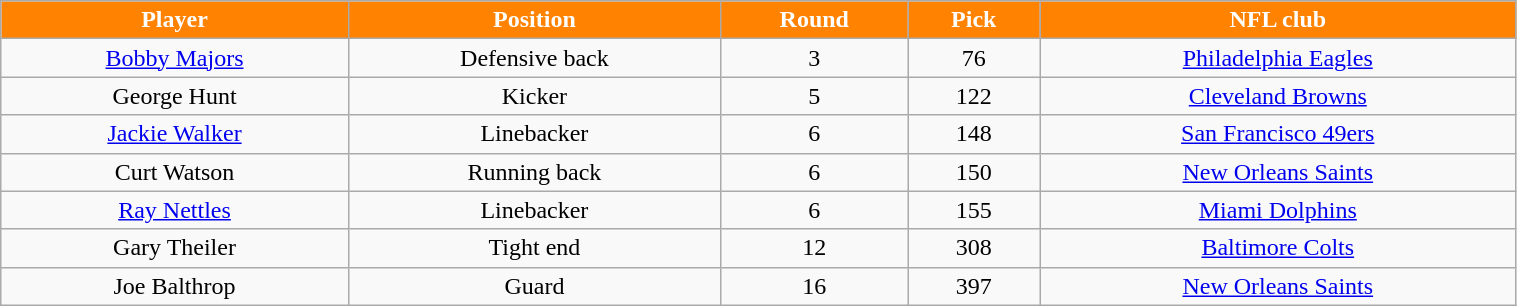<table class="wikitable" width="80%">
<tr align="center"  style="background:#FF8200;color:#FFFFFF;">
<td><strong>Player</strong></td>
<td><strong>Position</strong></td>
<td><strong>Round</strong></td>
<td><strong>Pick</strong></td>
<td><strong>NFL club</strong></td>
</tr>
<tr align="center" bgcolor="">
<td><a href='#'>Bobby Majors</a></td>
<td>Defensive back</td>
<td>3</td>
<td>76</td>
<td><a href='#'>Philadelphia Eagles</a></td>
</tr>
<tr align="center" bgcolor="">
<td>George Hunt</td>
<td>Kicker</td>
<td>5</td>
<td>122</td>
<td><a href='#'>Cleveland Browns</a></td>
</tr>
<tr align="center" bgcolor="">
<td><a href='#'>Jackie Walker</a></td>
<td>Linebacker</td>
<td>6</td>
<td>148</td>
<td><a href='#'>San Francisco 49ers</a></td>
</tr>
<tr align="center" bgcolor="">
<td>Curt Watson</td>
<td>Running back</td>
<td>6</td>
<td>150</td>
<td><a href='#'>New Orleans Saints</a></td>
</tr>
<tr align="center" bgcolor="">
<td><a href='#'>Ray Nettles</a></td>
<td>Linebacker</td>
<td>6</td>
<td>155</td>
<td><a href='#'>Miami Dolphins</a></td>
</tr>
<tr align="center" bgcolor="">
<td>Gary Theiler</td>
<td>Tight end</td>
<td>12</td>
<td>308</td>
<td><a href='#'>Baltimore Colts</a></td>
</tr>
<tr align="center" bgcolor="">
<td>Joe Balthrop</td>
<td>Guard</td>
<td>16</td>
<td>397</td>
<td><a href='#'>New Orleans Saints</a></td>
</tr>
</table>
